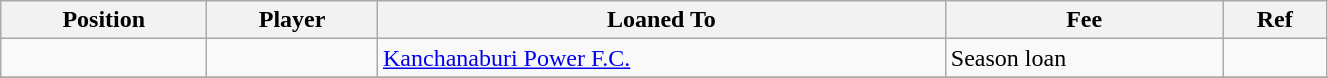<table class="wikitable sortable" style="width:70%; text-align:center; font-size:100%; text-align:left;">
<tr>
<th><strong>Position</strong></th>
<th><strong>Player</strong></th>
<th><strong>Loaned To</strong></th>
<th><strong>Fee</strong></th>
<th><strong>Ref</strong></th>
</tr>
<tr>
<td></td>
<td></td>
<td> <a href='#'>Kanchanaburi Power F.C.</a></td>
<td>Season loan</td>
<td></td>
</tr>
<tr>
</tr>
</table>
